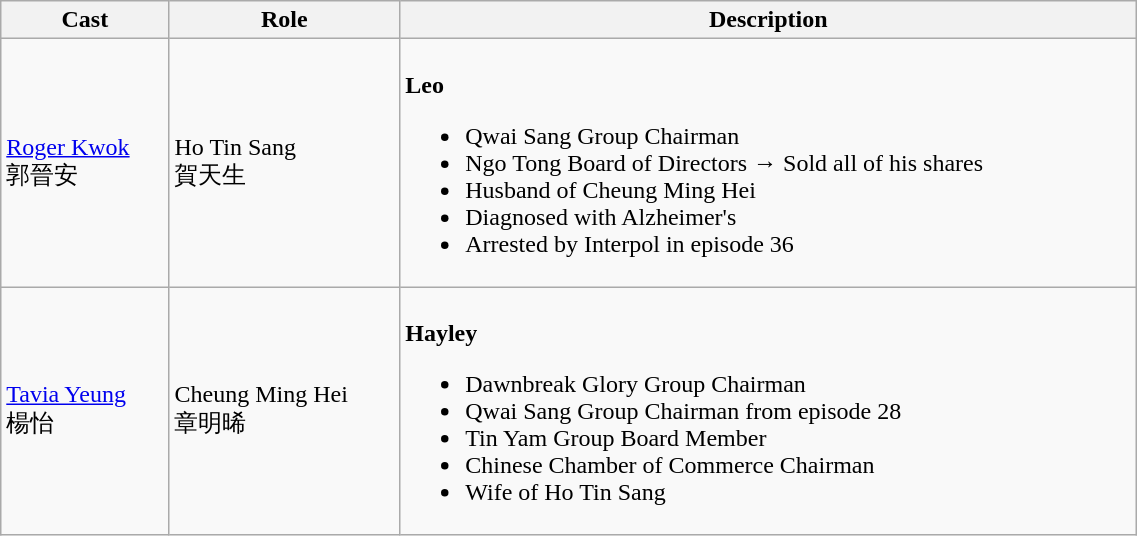<table class="wikitable" width="60%">
<tr>
<th>Cast</th>
<th>Role</th>
<th>Description</th>
</tr>
<tr>
<td><a href='#'>Roger Kwok</a><br> 郭晉安</td>
<td>Ho Tin Sang<br>賀天生</td>
<td><br><strong>Leo</strong><ul><li>Qwai Sang Group Chairman</li><li>Ngo Tong Board of Directors → Sold all of his shares</li><li>Husband of Cheung Ming Hei</li><li>Diagnosed with Alzheimer's</li><li>Arrested by Interpol in episode 36</li></ul></td>
</tr>
<tr>
<td><a href='#'>Tavia Yeung</a> <br> 楊怡</td>
<td>Cheung Ming Hei<br>章明晞</td>
<td><br><strong>Hayley</strong><ul><li>Dawnbreak Glory Group Chairman</li><li>Qwai Sang Group Chairman from episode 28</li><li>Tin Yam Group Board Member</li><li>Chinese Chamber of Commerce Chairman</li><li>Wife of Ho Tin Sang</li></ul></td>
</tr>
</table>
